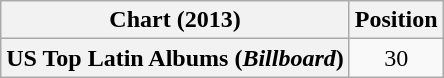<table class="wikitable plainrowheaders" style="text-align:center">
<tr>
<th scope="col">Chart (2013)</th>
<th scope="col">Position</th>
</tr>
<tr>
<th scope="row">US Top Latin Albums (<em>Billboard</em>)</th>
<td>30</td>
</tr>
</table>
